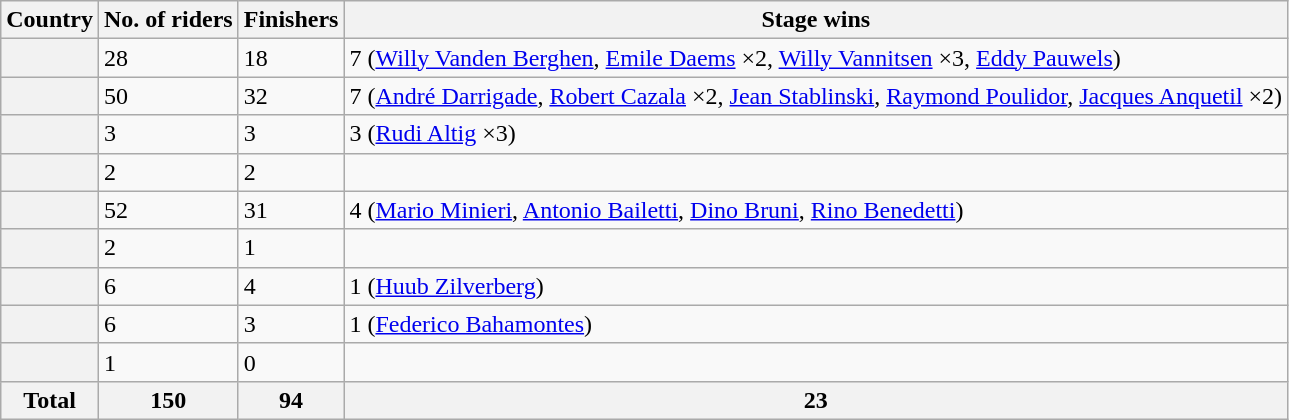<table class="wikitable plainrowheaders sortable">
<tr>
<th scope="col">Country</th>
<th scope="col">No. of riders</th>
<th scope="col">Finishers</th>
<th scope="col">Stage wins</th>
</tr>
<tr>
<th scope="row"></th>
<td>28</td>
<td>18</td>
<td>7 (<a href='#'>Willy Vanden Berghen</a>, <a href='#'>Emile Daems</a> ×2, <a href='#'>Willy Vannitsen</a> ×3, <a href='#'>Eddy Pauwels</a>)</td>
</tr>
<tr>
<th scope="row"></th>
<td>50</td>
<td>32</td>
<td>7 (<a href='#'>André Darrigade</a>, <a href='#'>Robert Cazala</a> ×2, <a href='#'>Jean Stablinski</a>, <a href='#'>Raymond Poulidor</a>, <a href='#'>Jacques Anquetil</a> ×2)</td>
</tr>
<tr>
<th scope="row"></th>
<td>3</td>
<td>3</td>
<td>3 (<a href='#'>Rudi Altig</a> ×3)</td>
</tr>
<tr>
<th scope="row"></th>
<td>2</td>
<td>2</td>
<td></td>
</tr>
<tr>
<th scope="row"></th>
<td>52</td>
<td>31</td>
<td>4 (<a href='#'>Mario Minieri</a>, <a href='#'>Antonio Bailetti</a>, <a href='#'>Dino Bruni</a>, <a href='#'>Rino Benedetti</a>)</td>
</tr>
<tr>
<th scope="row"></th>
<td>2</td>
<td>1</td>
<td></td>
</tr>
<tr>
<th scope="row"></th>
<td>6</td>
<td>4</td>
<td>1 (<a href='#'>Huub Zilverberg</a>)</td>
</tr>
<tr>
<th scope="row"></th>
<td>6</td>
<td>3</td>
<td>1 (<a href='#'>Federico Bahamontes</a>)</td>
</tr>
<tr>
<th scope="row"></th>
<td>1</td>
<td>0</td>
<td></td>
</tr>
<tr>
<th>Total</th>
<th>150</th>
<th>94</th>
<th>23</th>
</tr>
</table>
